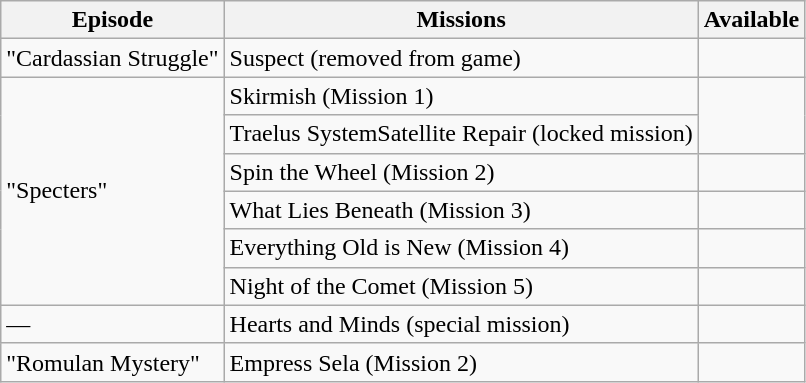<table class="wikitable">
<tr>
<th>Episode</th>
<th>Missions</th>
<th>Available</th>
</tr>
<tr>
<td>"Cardassian Struggle"</td>
<td>Suspect (removed from game)</td>
<td></td>
</tr>
<tr>
<td rowspan="6">"Specters"</td>
<td>Skirmish (Mission 1)</td>
<td rowspan="2"></td>
</tr>
<tr>
<td>Traelus SystemSatellite Repair (locked mission)</td>
</tr>
<tr>
<td>Spin the Wheel (Mission 2)</td>
<td></td>
</tr>
<tr>
<td>What Lies Beneath (Mission 3)</td>
<td></td>
</tr>
<tr>
<td>Everything Old is New (Mission 4)</td>
<td></td>
</tr>
<tr>
<td>Night of the Comet (Mission 5)</td>
<td></td>
</tr>
<tr>
<td>—</td>
<td>Hearts and Minds (special mission)</td>
<td></td>
</tr>
<tr>
<td>"Romulan Mystery"</td>
<td>Empress Sela (Mission 2)</td>
<td></td>
</tr>
</table>
